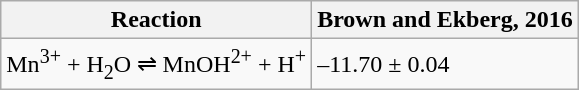<table class="wikitable">
<tr>
<th>Reaction</th>
<th>Brown and Ekberg, 2016</th>
</tr>
<tr>
<td>Mn<sup>3+</sup> + H<sub>2</sub>O ⇌ MnOH<sup>2+</sup> + H<sup>+</sup></td>
<td>–11.70 ± 0.04</td>
</tr>
</table>
